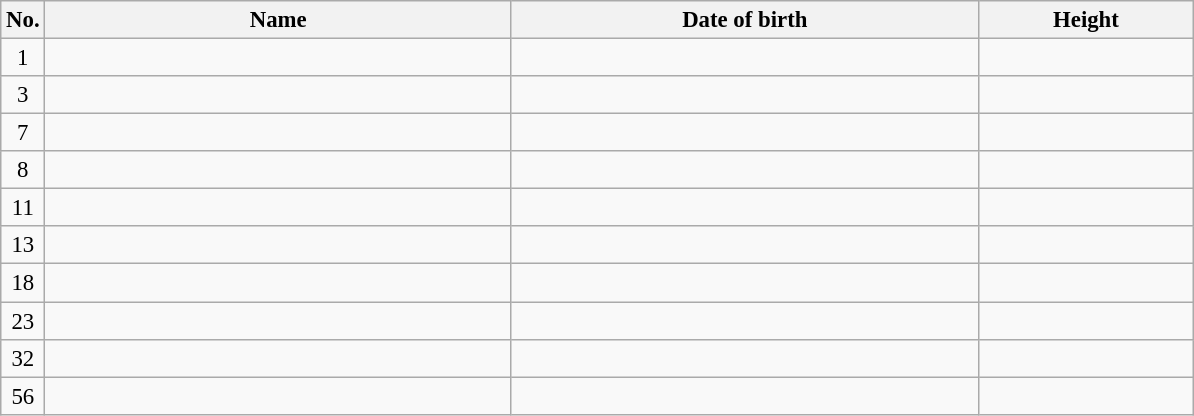<table class="wikitable sortable" style="font-size:95%; text-align:center;">
<tr>
<th>No.</th>
<th style="width:20em">Name</th>
<th style="width:20em">Date of birth</th>
<th style="width:9em">Height</th>
</tr>
<tr>
<td>1</td>
<td align=left> </td>
<td align=right></td>
<td></td>
</tr>
<tr align=center>
<td>3</td>
<td align=left> </td>
<td align=right></td>
<td></td>
</tr>
<tr align=center>
<td>7</td>
<td align=left> </td>
<td align=right></td>
<td></td>
</tr>
<tr align=center>
<td>8</td>
<td align=left> </td>
<td align=right></td>
<td></td>
</tr>
<tr align=center>
<td>11</td>
<td align=left> </td>
<td align=right></td>
<td></td>
</tr>
<tr align=center>
<td>13</td>
<td align=left> </td>
<td align=right></td>
<td></td>
</tr>
<tr align=center>
<td>18</td>
<td align=left> </td>
<td align=right></td>
<td></td>
</tr>
<tr align=center>
<td>23</td>
<td align=left> </td>
<td align=right></td>
<td></td>
</tr>
<tr align=center>
<td>32</td>
<td align=left> </td>
<td align=right></td>
<td></td>
</tr>
<tr align=center>
<td>56</td>
<td align=left> </td>
<td align=right></td>
<td></td>
</tr>
</table>
